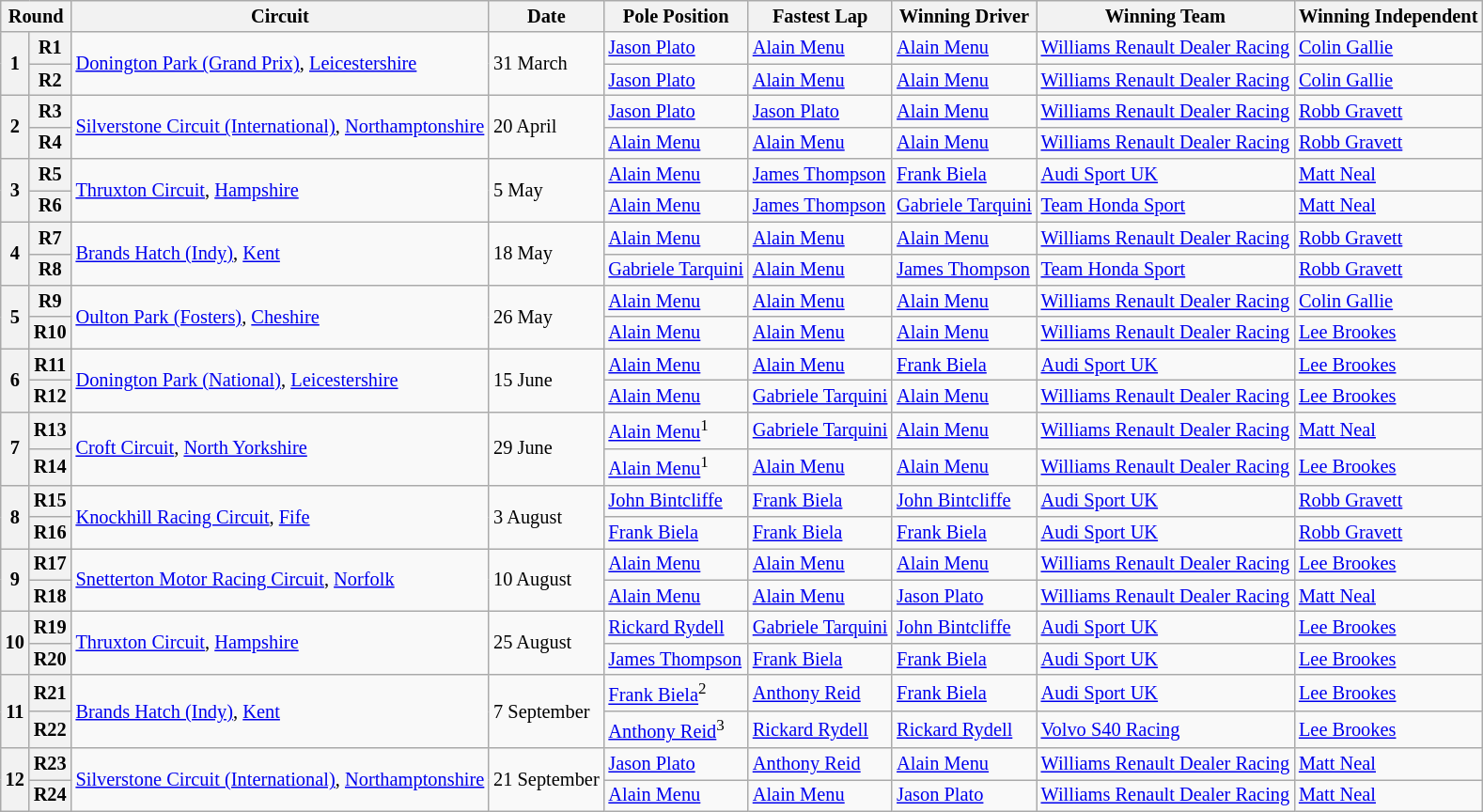<table class="wikitable" style="font-size: 85%">
<tr>
<th colspan=2>Round</th>
<th>Circuit</th>
<th>Date</th>
<th>Pole Position</th>
<th>Fastest Lap</th>
<th>Winning Driver</th>
<th>Winning Team</th>
<th nowrap>Winning Independent</th>
</tr>
<tr>
<th rowspan=2>1</th>
<th>R1</th>
<td rowspan=2><a href='#'>Donington Park (Grand Prix)</a>, <a href='#'>Leicestershire</a></td>
<td rowspan=2>31 March</td>
<td> <a href='#'>Jason Plato</a></td>
<td> <a href='#'>Alain Menu</a></td>
<td> <a href='#'>Alain Menu</a></td>
<td nowrap><a href='#'>Williams Renault Dealer Racing</a></td>
<td> <a href='#'>Colin Gallie</a></td>
</tr>
<tr>
<th>R2</th>
<td> <a href='#'>Jason Plato</a></td>
<td> <a href='#'>Alain Menu</a></td>
<td> <a href='#'>Alain Menu</a></td>
<td><a href='#'>Williams Renault Dealer Racing</a></td>
<td> <a href='#'>Colin Gallie</a></td>
</tr>
<tr>
<th rowspan=2>2</th>
<th>R3</th>
<td rowspan=2 nowrap><a href='#'>Silverstone Circuit (International)</a>, <a href='#'>Northamptonshire</a></td>
<td rowspan=2>20 April</td>
<td> <a href='#'>Jason Plato</a></td>
<td> <a href='#'>Jason Plato</a></td>
<td> <a href='#'>Alain Menu</a></td>
<td><a href='#'>Williams Renault Dealer Racing</a></td>
<td> <a href='#'>Robb Gravett</a></td>
</tr>
<tr>
<th>R4</th>
<td> <a href='#'>Alain Menu</a></td>
<td> <a href='#'>Alain Menu</a></td>
<td> <a href='#'>Alain Menu</a></td>
<td><a href='#'>Williams Renault Dealer Racing</a></td>
<td> <a href='#'>Robb Gravett</a></td>
</tr>
<tr>
<th rowspan=2>3</th>
<th>R5</th>
<td rowspan=2><a href='#'>Thruxton Circuit</a>, <a href='#'>Hampshire</a></td>
<td rowspan=2>5 May</td>
<td> <a href='#'>Alain Menu</a></td>
<td nowrap> <a href='#'>James Thompson</a></td>
<td> <a href='#'>Frank Biela</a></td>
<td><a href='#'>Audi Sport UK</a></td>
<td> <a href='#'>Matt Neal</a></td>
</tr>
<tr>
<th>R6</th>
<td> <a href='#'>Alain Menu</a></td>
<td nowrap> <a href='#'>James Thompson</a></td>
<td nowrap> <a href='#'>Gabriele Tarquini</a></td>
<td><a href='#'>Team Honda Sport</a></td>
<td> <a href='#'>Matt Neal</a></td>
</tr>
<tr>
<th rowspan=2>4</th>
<th>R7</th>
<td rowspan=2><a href='#'>Brands Hatch (Indy)</a>, <a href='#'>Kent</a></td>
<td rowspan=2>18 May</td>
<td> <a href='#'>Alain Menu</a></td>
<td> <a href='#'>Alain Menu</a></td>
<td> <a href='#'>Alain Menu</a></td>
<td><a href='#'>Williams Renault Dealer Racing</a></td>
<td> <a href='#'>Robb Gravett</a></td>
</tr>
<tr>
<th>R8</th>
<td nowrap> <a href='#'>Gabriele Tarquini</a></td>
<td> <a href='#'>Alain Menu</a></td>
<td nowrap> <a href='#'>James Thompson</a></td>
<td><a href='#'>Team Honda Sport</a></td>
<td> <a href='#'>Robb Gravett</a></td>
</tr>
<tr>
<th rowspan=2>5</th>
<th>R9</th>
<td rowspan=2><a href='#'>Oulton Park (Fosters)</a>, <a href='#'>Cheshire</a></td>
<td rowspan=2>26 May</td>
<td> <a href='#'>Alain Menu</a></td>
<td> <a href='#'>Alain Menu</a></td>
<td> <a href='#'>Alain Menu</a></td>
<td><a href='#'>Williams Renault Dealer Racing</a></td>
<td> <a href='#'>Colin Gallie</a></td>
</tr>
<tr>
<th>R10</th>
<td> <a href='#'>Alain Menu</a></td>
<td> <a href='#'>Alain Menu</a></td>
<td> <a href='#'>Alain Menu</a></td>
<td><a href='#'>Williams Renault Dealer Racing</a></td>
<td> <a href='#'>Lee Brookes</a></td>
</tr>
<tr>
<th rowspan=2>6</th>
<th>R11</th>
<td rowspan=2><a href='#'>Donington Park (National)</a>, <a href='#'>Leicestershire</a></td>
<td rowspan=2>15 June</td>
<td> <a href='#'>Alain Menu</a></td>
<td> <a href='#'>Alain Menu</a></td>
<td> <a href='#'>Frank Biela</a></td>
<td><a href='#'>Audi Sport UK</a></td>
<td> <a href='#'>Lee Brookes</a></td>
</tr>
<tr>
<th>R12</th>
<td> <a href='#'>Alain Menu</a></td>
<td nowrap> <a href='#'>Gabriele Tarquini</a></td>
<td> <a href='#'>Alain Menu</a></td>
<td><a href='#'>Williams Renault Dealer Racing</a></td>
<td> <a href='#'>Lee Brookes</a></td>
</tr>
<tr>
<th rowspan=2>7</th>
<th>R13</th>
<td rowspan=2><a href='#'>Croft Circuit</a>, <a href='#'>North Yorkshire</a></td>
<td rowspan=2>29 June</td>
<td> <a href='#'>Alain Menu</a><sup>1</sup></td>
<td> <a href='#'>Gabriele Tarquini</a></td>
<td> <a href='#'>Alain Menu</a></td>
<td><a href='#'>Williams Renault Dealer Racing</a></td>
<td> <a href='#'>Matt Neal</a></td>
</tr>
<tr>
<th>R14</th>
<td> <a href='#'>Alain Menu</a><sup>1</sup></td>
<td> <a href='#'>Alain Menu</a></td>
<td> <a href='#'>Alain Menu</a></td>
<td><a href='#'>Williams Renault Dealer Racing</a></td>
<td> <a href='#'>Lee Brookes</a></td>
</tr>
<tr>
<th rowspan=2>8</th>
<th>R15</th>
<td rowspan=2><a href='#'>Knockhill Racing Circuit</a>, <a href='#'>Fife</a></td>
<td rowspan=2>3 August</td>
<td> <a href='#'>John Bintcliffe</a></td>
<td> <a href='#'>Frank Biela</a></td>
<td> <a href='#'>John Bintcliffe</a></td>
<td><a href='#'>Audi Sport UK</a></td>
<td> <a href='#'>Robb Gravett</a></td>
</tr>
<tr>
<th>R16</th>
<td> <a href='#'>Frank Biela</a></td>
<td> <a href='#'>Frank Biela</a></td>
<td> <a href='#'>Frank Biela</a></td>
<td><a href='#'>Audi Sport UK</a></td>
<td> <a href='#'>Robb Gravett</a></td>
</tr>
<tr>
<th rowspan=2>9</th>
<th>R17</th>
<td rowspan=2><a href='#'>Snetterton Motor Racing Circuit</a>, <a href='#'>Norfolk</a></td>
<td rowspan=2>10 August</td>
<td> <a href='#'>Alain Menu</a></td>
<td> <a href='#'>Alain Menu</a></td>
<td> <a href='#'>Alain Menu</a></td>
<td><a href='#'>Williams Renault Dealer Racing</a></td>
<td> <a href='#'>Lee Brookes</a></td>
</tr>
<tr>
<th>R18</th>
<td> <a href='#'>Alain Menu</a></td>
<td> <a href='#'>Alain Menu</a></td>
<td> <a href='#'>Jason Plato</a></td>
<td><a href='#'>Williams Renault Dealer Racing</a></td>
<td> <a href='#'>Matt Neal</a></td>
</tr>
<tr>
<th rowspan=2>10</th>
<th>R19</th>
<td rowspan=2><a href='#'>Thruxton Circuit</a>, <a href='#'>Hampshire</a></td>
<td rowspan=2>25 August</td>
<td> <a href='#'>Rickard Rydell</a></td>
<td> <a href='#'>Gabriele Tarquini</a></td>
<td> <a href='#'>John Bintcliffe</a></td>
<td><a href='#'>Audi Sport UK</a></td>
<td> <a href='#'>Lee Brookes</a></td>
</tr>
<tr>
<th>R20</th>
<td nowrap> <a href='#'>James Thompson</a></td>
<td> <a href='#'>Frank Biela</a></td>
<td> <a href='#'>Frank Biela</a></td>
<td><a href='#'>Audi Sport UK</a></td>
<td> <a href='#'>Lee Brookes</a></td>
</tr>
<tr>
<th rowspan=2>11</th>
<th>R21</th>
<td rowspan=2><a href='#'>Brands Hatch (Indy)</a>, <a href='#'>Kent</a></td>
<td rowspan=2>7 September</td>
<td> <a href='#'>Frank Biela</a><sup>2</sup></td>
<td> <a href='#'>Anthony Reid</a></td>
<td> <a href='#'>Frank Biela</a></td>
<td><a href='#'>Audi Sport UK</a></td>
<td> <a href='#'>Lee Brookes</a></td>
</tr>
<tr>
<th>R22</th>
<td> <a href='#'>Anthony Reid</a><sup>3</sup></td>
<td> <a href='#'>Rickard Rydell</a></td>
<td> <a href='#'>Rickard Rydell</a></td>
<td><a href='#'>Volvo S40 Racing</a></td>
<td> <a href='#'>Lee Brookes</a></td>
</tr>
<tr>
<th rowspan=2>12</th>
<th>R23</th>
<td rowspan=2><a href='#'>Silverstone Circuit (International)</a>, <a href='#'>Northamptonshire</a></td>
<td rowspan=2 nowrap>21 September</td>
<td> <a href='#'>Jason Plato</a></td>
<td> <a href='#'>Anthony Reid</a></td>
<td> <a href='#'>Alain Menu</a></td>
<td><a href='#'>Williams Renault Dealer Racing</a></td>
<td> <a href='#'>Matt Neal</a></td>
</tr>
<tr>
<th>R24</th>
<td> <a href='#'>Alain Menu</a></td>
<td> <a href='#'>Alain Menu</a></td>
<td> <a href='#'>Jason Plato</a></td>
<td><a href='#'>Williams Renault Dealer Racing</a></td>
<td> <a href='#'>Matt Neal</a></td>
</tr>
</table>
